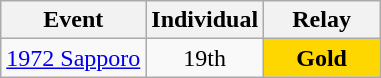<table class="wikitable" style="text-align: center;">
<tr ">
<th>Event</th>
<th style="width:70px;">Individual</th>
<th style="width:70px;">Relay</th>
</tr>
<tr>
<td align=left> <a href='#'>1972 Sapporo</a></td>
<td>19th</td>
<td style="background:gold;"><strong>Gold</strong></td>
</tr>
</table>
